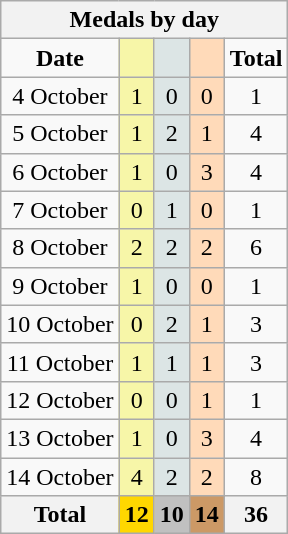<table class="wikitable">
<tr align=center>
<th colspan=7><strong>Medals by day</strong></th>
</tr>
<tr align=center>
<td><strong>Date</strong></td>
<td bgcolor=#f7f6a8></td>
<td bgcolor=#dce5e5></td>
<td bgcolor=#ffdab9></td>
<td><strong>Total</strong></td>
</tr>
<tr align=center>
<td>4 October</td>
<td style="background:#f7f6a8;">1</td>
<td style="background:#dce5e5;">0</td>
<td style="background:#ffdab9;">0</td>
<td>1</td>
</tr>
<tr align=center>
<td>5 October</td>
<td style="background:#f7f6a8;">1</td>
<td style="background:#dce5e5;">2</td>
<td style="background:#ffdab9;">1</td>
<td>4</td>
</tr>
<tr align=center>
<td>6 October</td>
<td style="background:#f7f6a8;">1</td>
<td style="background:#dce5e5;">0</td>
<td style="background:#ffdab9;">3</td>
<td>4</td>
</tr>
<tr align=center>
<td>7 October</td>
<td style="background:#f7f6a8;">0</td>
<td style="background:#dce5e5;">1</td>
<td style="background:#ffdab9;">0</td>
<td>1</td>
</tr>
<tr align=center>
<td>8 October</td>
<td style="background:#f7f6a8;">2</td>
<td style="background:#dce5e5;">2</td>
<td style="background:#ffdab9;">2</td>
<td>6</td>
</tr>
<tr align=center>
<td>9 October</td>
<td style="background:#f7f6a8;">1</td>
<td style="background:#dce5e5;">0</td>
<td style="background:#ffdab9;">0</td>
<td>1</td>
</tr>
<tr align=center>
<td>10 October</td>
<td style="background:#f7f6a8;">0</td>
<td style="background:#dce5e5;">2</td>
<td style="background:#ffdab9;">1</td>
<td>3</td>
</tr>
<tr align=center>
<td>11 October</td>
<td style="background:#f7f6a8;">1</td>
<td style="background:#dce5e5;">1</td>
<td style="background:#ffdab9;">1</td>
<td>3</td>
</tr>
<tr align=center>
<td>12 October</td>
<td style="background:#f7f6a8;">0</td>
<td style="background:#dce5e5;">0</td>
<td style="background:#ffdab9;">1</td>
<td>1</td>
</tr>
<tr align=center>
<td>13 October</td>
<td style="background:#f7f6a8;">1</td>
<td style="background:#dce5e5;">0</td>
<td style="background:#ffdab9;">3</td>
<td>4</td>
</tr>
<tr align=center>
<td>14 October</td>
<td style="background:#f7f6a8;">4</td>
<td style="background:#dce5e5;">2</td>
<td style="background:#ffdab9;">2</td>
<td>8</td>
</tr>
<tr align=center>
<th><strong>Total</strong></th>
<th style="background:gold;">12</th>
<th style="background:silver;">10</th>
<th style="background:#c96;">14</th>
<th>36</th>
</tr>
</table>
